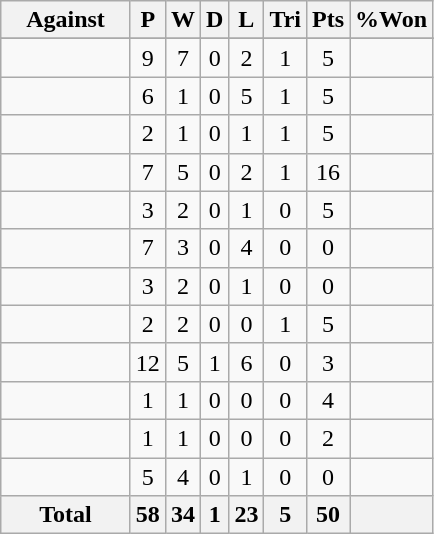<table class="wikitable sortable"  style="text-align:center; font-size:100%;">
<tr>
<th style="width:30%;">Against</th>
<th abbr="Played" style="width:15px;">P</th>
<th abbr="Won" style="width:10px;">W</th>
<th abbr="Drawn" style="width:10px;">D</th>
<th abbr="Lost" style="width:10px;">L</th>
<th abbr="Tries" style="width:15px;">Tri</th>
<th abbr="Points" style="width:18px;">Pts</th>
<th abbr="Won" style="width:18px;">%Won</th>
</tr>
<tr bgcolor="#d0ffd0" align="center">
</tr>
<tr>
<td align="left"></td>
<td>9</td>
<td>7</td>
<td>0</td>
<td>2</td>
<td>1</td>
<td>5</td>
<td></td>
</tr>
<tr>
<td align="left"></td>
<td>6</td>
<td>1</td>
<td>0</td>
<td>5</td>
<td>1</td>
<td>5</td>
<td></td>
</tr>
<tr>
<td align="left"></td>
<td>2</td>
<td>1</td>
<td>0</td>
<td>1</td>
<td>1</td>
<td>5</td>
<td></td>
</tr>
<tr>
<td align="left"></td>
<td>7</td>
<td>5</td>
<td>0</td>
<td>2</td>
<td>1</td>
<td>16</td>
<td></td>
</tr>
<tr>
<td align="left"></td>
<td>3</td>
<td>2</td>
<td>0</td>
<td>1</td>
<td>0</td>
<td>5</td>
<td></td>
</tr>
<tr>
<td align="left"></td>
<td>7</td>
<td>3</td>
<td>0</td>
<td>4</td>
<td>0</td>
<td>0</td>
<td></td>
</tr>
<tr>
<td align="left"></td>
<td>3</td>
<td>2</td>
<td>0</td>
<td>1</td>
<td>0</td>
<td>0</td>
<td></td>
</tr>
<tr>
<td align="left"></td>
<td>2</td>
<td>2</td>
<td>0</td>
<td>0</td>
<td>1</td>
<td>5</td>
<td></td>
</tr>
<tr>
<td align="left"></td>
<td>12</td>
<td>5</td>
<td>1</td>
<td>6</td>
<td>0</td>
<td>3</td>
<td></td>
</tr>
<tr>
<td align="left"></td>
<td>1</td>
<td>1</td>
<td>0</td>
<td>0</td>
<td>0</td>
<td>4</td>
<td></td>
</tr>
<tr>
<td align="left"></td>
<td>1</td>
<td>1</td>
<td>0</td>
<td>0</td>
<td>0</td>
<td>2</td>
<td></td>
</tr>
<tr>
<td align="left"></td>
<td>5</td>
<td>4</td>
<td>0</td>
<td>1</td>
<td>0</td>
<td>0</td>
<td></td>
</tr>
<tr>
<th>Total</th>
<th>58</th>
<th>34</th>
<th>1</th>
<th>23</th>
<th>5</th>
<th>50</th>
<th></th>
</tr>
</table>
